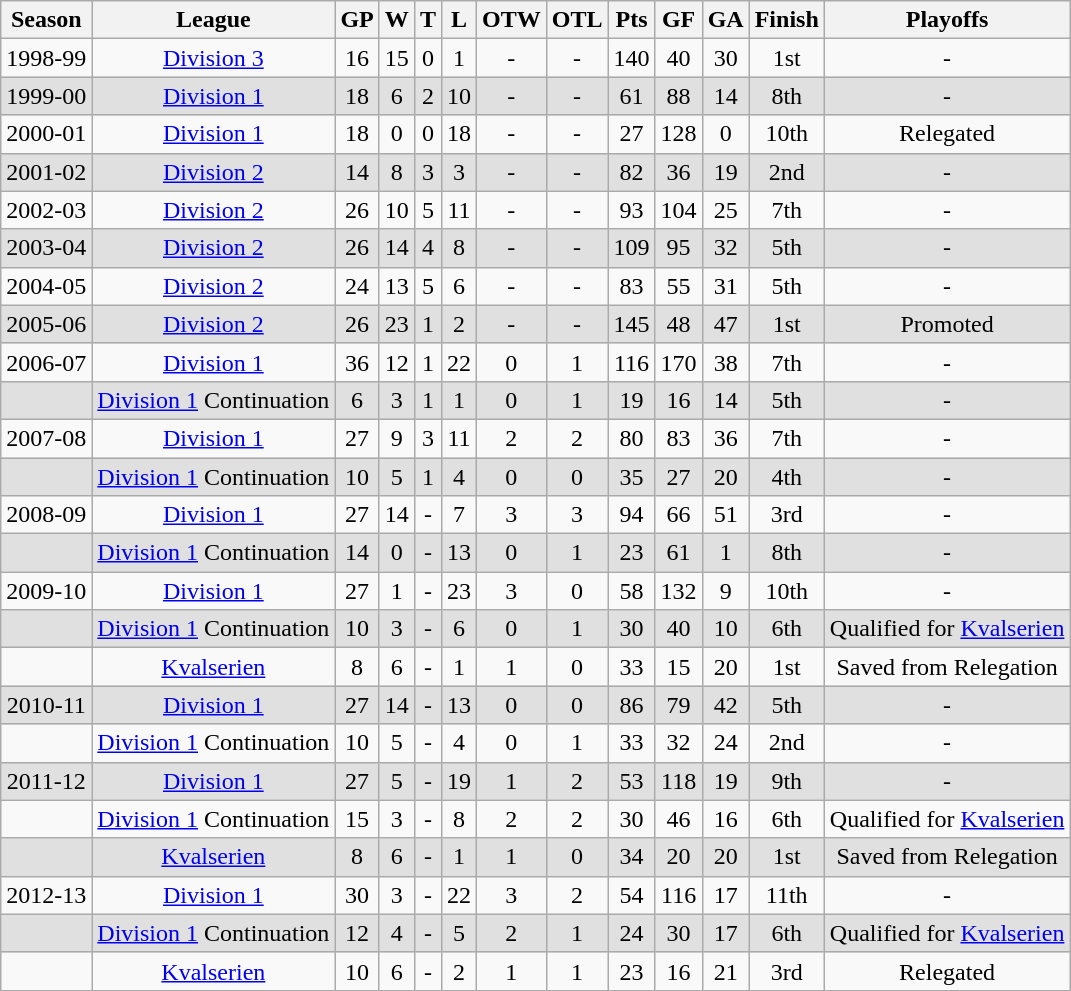<table class="wikitable" style="text-align:center;">
<tr>
<th>Season</th>
<th>League</th>
<th>GP</th>
<th>W</th>
<th>T</th>
<th>L</th>
<th>OTW</th>
<th>OTL</th>
<th>Pts</th>
<th>GF</th>
<th>GA</th>
<th>Finish</th>
<th>Playoffs</th>
</tr>
<tr>
<td>1998-99</td>
<td><a href='#'>Division 3</a></td>
<td>16</td>
<td>15</td>
<td>0</td>
<td>1</td>
<td>-</td>
<td>-</td>
<td>140</td>
<td>40</td>
<td>30</td>
<td>1st</td>
<td>-</td>
</tr>
<tr bgcolor="e0e0e0">
<td>1999-00</td>
<td><a href='#'>Division 1</a></td>
<td>18</td>
<td>6</td>
<td>2</td>
<td>10</td>
<td>-</td>
<td>-</td>
<td>61</td>
<td>88</td>
<td>14</td>
<td>8th</td>
<td>-</td>
</tr>
<tr>
<td>2000-01</td>
<td><a href='#'>Division 1</a></td>
<td>18</td>
<td>0</td>
<td>0</td>
<td>18</td>
<td>-</td>
<td>-</td>
<td>27</td>
<td>128</td>
<td>0</td>
<td>10th</td>
<td>Relegated</td>
</tr>
<tr bgcolor="e0e0e0">
<td>2001-02</td>
<td><a href='#'>Division 2</a></td>
<td>14</td>
<td>8</td>
<td>3</td>
<td>3</td>
<td>-</td>
<td>-</td>
<td>82</td>
<td>36</td>
<td>19</td>
<td>2nd</td>
<td>-</td>
</tr>
<tr>
<td>2002-03</td>
<td><a href='#'>Division 2</a></td>
<td>26</td>
<td>10</td>
<td>5</td>
<td>11</td>
<td>-</td>
<td>-</td>
<td>93</td>
<td>104</td>
<td>25</td>
<td>7th</td>
<td>-</td>
</tr>
<tr bgcolor="e0e0e0">
<td>2003-04</td>
<td><a href='#'>Division 2</a></td>
<td>26</td>
<td>14</td>
<td>4</td>
<td>8</td>
<td>-</td>
<td>-</td>
<td>109</td>
<td>95</td>
<td>32</td>
<td>5th</td>
<td>-</td>
</tr>
<tr>
<td>2004-05</td>
<td><a href='#'>Division 2</a></td>
<td>24</td>
<td>13</td>
<td>5</td>
<td>6</td>
<td>-</td>
<td>-</td>
<td>83</td>
<td>55</td>
<td>31</td>
<td>5th</td>
<td>-</td>
</tr>
<tr bgcolor="e0e0e0">
<td>2005-06</td>
<td><a href='#'>Division 2</a></td>
<td>26</td>
<td>23</td>
<td>1</td>
<td>2</td>
<td>-</td>
<td>-</td>
<td>145</td>
<td>48</td>
<td>47</td>
<td>1st</td>
<td>Promoted</td>
</tr>
<tr>
<td>2006-07</td>
<td><a href='#'>Division 1</a></td>
<td>36</td>
<td>12</td>
<td>1</td>
<td>22</td>
<td>0</td>
<td>1</td>
<td>116</td>
<td>170</td>
<td>38</td>
<td>7th</td>
<td>-</td>
</tr>
<tr bgcolor="e0e0e0">
<td></td>
<td><a href='#'>Division 1</a> Continuation</td>
<td>6</td>
<td>3</td>
<td>1</td>
<td>1</td>
<td>0</td>
<td>1</td>
<td>19</td>
<td>16</td>
<td>14</td>
<td>5th</td>
<td>-</td>
</tr>
<tr>
<td>2007-08</td>
<td><a href='#'>Division 1</a></td>
<td>27</td>
<td>9</td>
<td>3</td>
<td>11</td>
<td>2</td>
<td>2</td>
<td>80</td>
<td>83</td>
<td>36</td>
<td>7th</td>
<td>-</td>
</tr>
<tr bgcolor="e0e0e0">
<td></td>
<td><a href='#'>Division 1</a> Continuation</td>
<td>10</td>
<td>5</td>
<td>1</td>
<td>4</td>
<td>0</td>
<td>0</td>
<td>35</td>
<td>27</td>
<td>20</td>
<td>4th</td>
<td>-</td>
</tr>
<tr>
<td>2008-09</td>
<td><a href='#'>Division 1</a></td>
<td>27</td>
<td>14</td>
<td>-</td>
<td>7</td>
<td>3</td>
<td>3</td>
<td>94</td>
<td>66</td>
<td>51</td>
<td>3rd</td>
<td>-</td>
</tr>
<tr bgcolor="e0e0e0">
<td></td>
<td><a href='#'>Division 1</a> Continuation</td>
<td>14</td>
<td>0</td>
<td>-</td>
<td>13</td>
<td>0</td>
<td>1</td>
<td>23</td>
<td>61</td>
<td>1</td>
<td>8th</td>
<td>-</td>
</tr>
<tr>
<td>2009-10</td>
<td><a href='#'>Division 1</a></td>
<td>27</td>
<td>1</td>
<td>-</td>
<td>23</td>
<td>3</td>
<td>0</td>
<td>58</td>
<td>132</td>
<td>9</td>
<td>10th</td>
<td>-</td>
</tr>
<tr bgcolor="e0e0e0">
<td></td>
<td><a href='#'>Division 1</a> Continuation</td>
<td>10</td>
<td>3</td>
<td>-</td>
<td>6</td>
<td>0</td>
<td>1</td>
<td>30</td>
<td>40</td>
<td>10</td>
<td>6th</td>
<td>Qualified for <a href='#'>Kvalserien</a></td>
</tr>
<tr>
<td></td>
<td><a href='#'>Kvalserien</a></td>
<td>8</td>
<td>6</td>
<td>-</td>
<td>1</td>
<td>1</td>
<td>0</td>
<td>33</td>
<td>15</td>
<td>20</td>
<td>1st</td>
<td>Saved from Relegation</td>
</tr>
<tr bgcolor="e0e0e0">
<td>2010-11</td>
<td><a href='#'>Division 1</a></td>
<td>27</td>
<td>14</td>
<td>-</td>
<td>13</td>
<td>0</td>
<td>0</td>
<td>86</td>
<td>79</td>
<td>42</td>
<td>5th</td>
<td>-</td>
</tr>
<tr>
<td></td>
<td><a href='#'>Division 1</a> Continuation</td>
<td>10</td>
<td>5</td>
<td>-</td>
<td>4</td>
<td>0</td>
<td>1</td>
<td>33</td>
<td>32</td>
<td>24</td>
<td>2nd</td>
<td>-</td>
</tr>
<tr bgcolor="e0e0e0">
<td>2011-12</td>
<td><a href='#'>Division 1</a></td>
<td>27</td>
<td>5</td>
<td>-</td>
<td>19</td>
<td>1</td>
<td>2</td>
<td>53</td>
<td>118</td>
<td>19</td>
<td>9th</td>
<td>-</td>
</tr>
<tr>
<td></td>
<td><a href='#'>Division 1</a> Continuation</td>
<td>15</td>
<td>3</td>
<td>-</td>
<td>8</td>
<td>2</td>
<td>2</td>
<td>30</td>
<td>46</td>
<td>16</td>
<td>6th</td>
<td>Qualified for <a href='#'>Kvalserien</a></td>
</tr>
<tr bgcolor="e0e0e0">
<td></td>
<td><a href='#'>Kvalserien</a></td>
<td>8</td>
<td>6</td>
<td>-</td>
<td>1</td>
<td>1</td>
<td>0</td>
<td>34</td>
<td>20</td>
<td>20</td>
<td>1st</td>
<td>Saved from Relegation</td>
</tr>
<tr>
<td>2012-13</td>
<td><a href='#'>Division 1</a></td>
<td>30</td>
<td>3</td>
<td>-</td>
<td>22</td>
<td>3</td>
<td>2</td>
<td>54</td>
<td>116</td>
<td>17</td>
<td>11th</td>
<td>-</td>
</tr>
<tr bgcolor="e0e0e0">
<td></td>
<td><a href='#'>Division 1</a> Continuation</td>
<td>12</td>
<td>4</td>
<td>-</td>
<td>5</td>
<td>2</td>
<td>1</td>
<td>24</td>
<td>30</td>
<td>17</td>
<td>6th</td>
<td>Qualified for <a href='#'>Kvalserien</a></td>
</tr>
<tr>
<td></td>
<td><a href='#'>Kvalserien</a></td>
<td>10</td>
<td>6</td>
<td>-</td>
<td>2</td>
<td>1</td>
<td>1</td>
<td>23</td>
<td>16</td>
<td>21</td>
<td>3rd</td>
<td>Relegated</td>
</tr>
</table>
